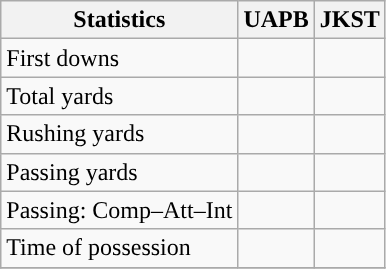<table class="wikitable" style="float: left;">
<tr>
<th>Statistics</th>
<th>UAPB</th>
<th>JKST</th>
</tr>
<tr>
<td>First downs</td>
<td></td>
<td></td>
</tr>
<tr>
<td>Total yards</td>
<td></td>
<td></td>
</tr>
<tr>
<td>Rushing yards</td>
<td></td>
<td></td>
</tr>
<tr>
<td>Passing yards</td>
<td></td>
<td></td>
</tr>
<tr>
<td>Passing: Comp–Att–Int</td>
<td></td>
<td></td>
</tr>
<tr>
<td>Time of possession</td>
<td></td>
<td></td>
</tr>
<tr>
</tr>
</table>
